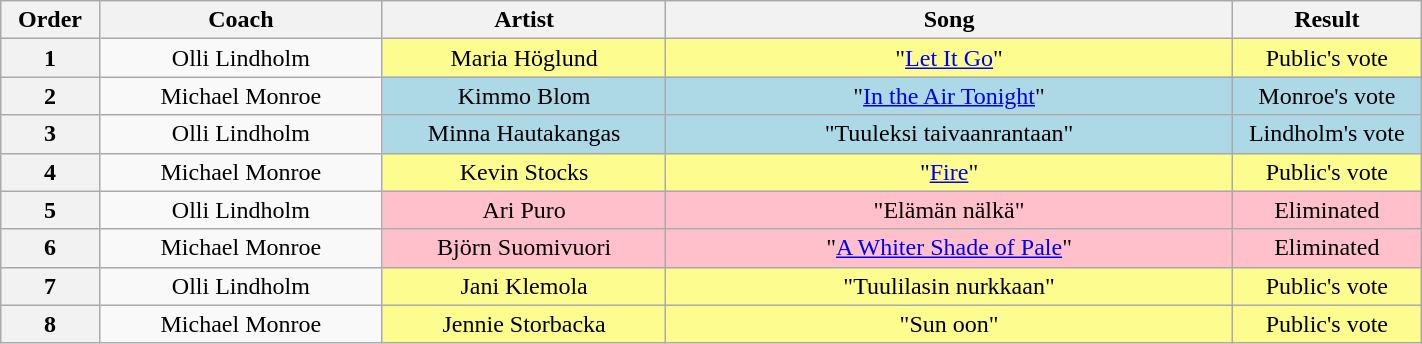<table class="wikitable" style="text-align:center; width:75%;">
<tr>
<th scope="col" style="width:05%;">Order</th>
<th scope="col" style="width:15%;">Coach</th>
<th scope="col" style="width:15%;">Artist</th>
<th scope="col" style="width:30%;">Song</th>
<th scope="col" style="width:10%;">Result</th>
</tr>
<tr>
<th scope="col">1</th>
<td>Olli Lindholm</td>
<td style="background:#fdfc8f;">Maria Höglund</td>
<td style="background:#fdfc8f;">"<a href='#'>Let It Go</a>"</td>
<td style="background:#fdfc8f;">Public's vote</td>
</tr>
<tr>
<th scope="col">2</th>
<td>Michael Monroe</td>
<td style="background:lightblue;">Kimmo Blom</td>
<td style="background:lightblue;">"<a href='#'>In the Air Tonight</a>"</td>
<td style="background:lightblue;">Monroe's vote</td>
</tr>
<tr>
<th scope="col">3</th>
<td>Olli Lindholm</td>
<td style="background:lightblue;">Minna Hautakangas</td>
<td style="background:lightblue;">"Tuuleksi taivaanrantaan"</td>
<td style="background:lightblue;">Lindholm's vote</td>
</tr>
<tr>
<th scope="col">4</th>
<td>Michael Monroe</td>
<td style="background:#fdfc8f;">Kevin Stocks</td>
<td style="background:#fdfc8f;">"<a href='#'>Fire</a>"</td>
<td style="background:#fdfc8f;">Public's vote</td>
</tr>
<tr>
<th scope="col">5</th>
<td>Olli Lindholm</td>
<td style="background:pink;">Ari Puro</td>
<td style="background:pink;">"Elämän nälkä"</td>
<td style="background:pink;">Eliminated</td>
</tr>
<tr>
<th scope="col">6</th>
<td>Michael Monroe</td>
<td style="background:pink;">Björn Suomivuori</td>
<td style="background:pink;">"<a href='#'>A Whiter Shade of Pale</a>"</td>
<td style="background:pink;">Eliminated</td>
</tr>
<tr>
<th scope="col">7</th>
<td>Olli Lindholm</td>
<td style="background:#fdfc8f;">Jani Klemola</td>
<td style="background:#fdfc8f;">"Tuulilasin nurkkaan"</td>
<td style="background:#fdfc8f;">Public's vote</td>
</tr>
<tr>
<th scope="col">8</th>
<td>Michael Monroe</td>
<td style="background:#fdfc8f;">Jennie Storbacka</td>
<td style="background:#fdfc8f;">"Sun oon"</td>
<td style="background:#fdfc8f;">Public's vote</td>
</tr>
</table>
